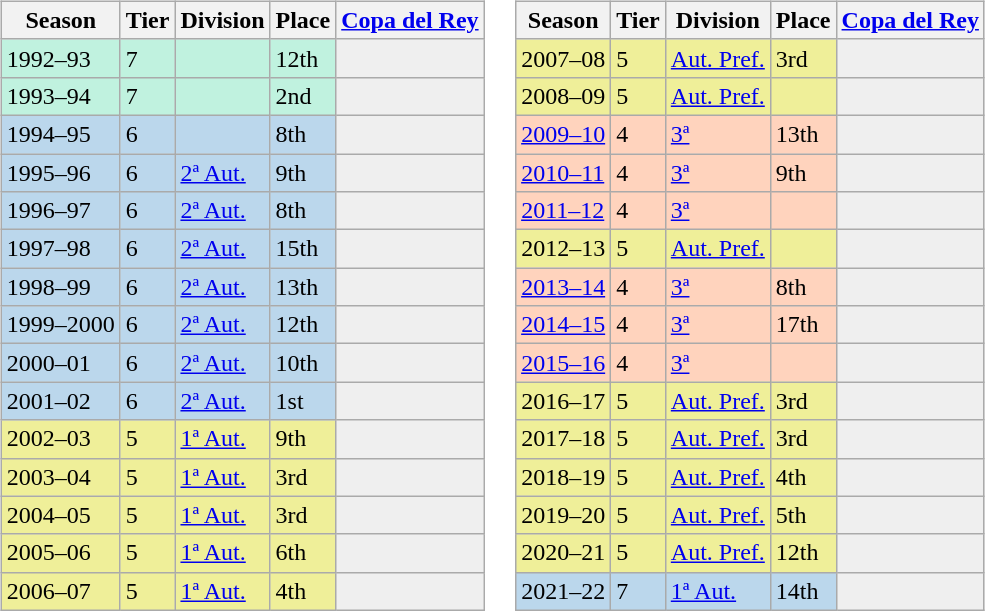<table>
<tr>
<td valign="top" width=0%><br><table class="wikitable">
<tr style="background:#f0f6fa;">
<th>Season</th>
<th>Tier</th>
<th>Division</th>
<th>Place</th>
<th><a href='#'>Copa del Rey</a></th>
</tr>
<tr>
<td style="background:#C0F2DF;">1992–93</td>
<td style="background:#C0F2DF;">7</td>
<td style="background:#C0F2DF;"></td>
<td style="background:#C0F2DF;">12th</td>
<th style="background:#efefef;"></th>
</tr>
<tr>
<td style="background:#C0F2DF;">1993–94</td>
<td style="background:#C0F2DF;">7</td>
<td style="background:#C0F2DF;"></td>
<td style="background:#C0F2DF;">2nd</td>
<th style="background:#efefef;"></th>
</tr>
<tr>
<td style="background:#BBD7EC;">1994–95</td>
<td style="background:#BBD7EC;">6</td>
<td style="background:#BBD7EC;"></td>
<td style="background:#BBD7EC;">8th</td>
<th style="background:#efefef;"></th>
</tr>
<tr>
<td style="background:#BBD7EC;">1995–96</td>
<td style="background:#BBD7EC;">6</td>
<td style="background:#BBD7EC;"><a href='#'>2ª Aut.</a></td>
<td style="background:#BBD7EC;">9th</td>
<th style="background:#efefef;"></th>
</tr>
<tr>
<td style="background:#BBD7EC;">1996–97</td>
<td style="background:#BBD7EC;">6</td>
<td style="background:#BBD7EC;"><a href='#'>2ª Aut.</a></td>
<td style="background:#BBD7EC;">8th</td>
<th style="background:#efefef;"></th>
</tr>
<tr>
<td style="background:#BBD7EC;">1997–98</td>
<td style="background:#BBD7EC;">6</td>
<td style="background:#BBD7EC;"><a href='#'>2ª Aut.</a></td>
<td style="background:#BBD7EC;">15th</td>
<th style="background:#efefef;"></th>
</tr>
<tr>
<td style="background:#BBD7EC;">1998–99</td>
<td style="background:#BBD7EC;">6</td>
<td style="background:#BBD7EC;"><a href='#'>2ª Aut.</a></td>
<td style="background:#BBD7EC;">13th</td>
<th style="background:#efefef;"></th>
</tr>
<tr>
<td style="background:#BBD7EC;">1999–2000</td>
<td style="background:#BBD7EC;">6</td>
<td style="background:#BBD7EC;"><a href='#'>2ª Aut.</a></td>
<td style="background:#BBD7EC;">12th</td>
<th style="background:#efefef;"></th>
</tr>
<tr>
<td style="background:#BBD7EC;">2000–01</td>
<td style="background:#BBD7EC;">6</td>
<td style="background:#BBD7EC;"><a href='#'>2ª Aut.</a></td>
<td style="background:#BBD7EC;">10th</td>
<th style="background:#efefef;"></th>
</tr>
<tr>
<td style="background:#BBD7EC;">2001–02</td>
<td style="background:#BBD7EC;">6</td>
<td style="background:#BBD7EC;"><a href='#'>2ª Aut.</a></td>
<td style="background:#BBD7EC;">1st</td>
<th style="background:#efefef;"></th>
</tr>
<tr>
<td style="background:#EFEF99;">2002–03</td>
<td style="background:#EFEF99;">5</td>
<td style="background:#EFEF99;"><a href='#'>1ª Aut.</a></td>
<td style="background:#EFEF99;">9th</td>
<th style="background:#efefef;"></th>
</tr>
<tr>
<td style="background:#EFEF99;">2003–04</td>
<td style="background:#EFEF99;">5</td>
<td style="background:#EFEF99;"><a href='#'>1ª Aut.</a></td>
<td style="background:#EFEF99;">3rd</td>
<th style="background:#efefef;"></th>
</tr>
<tr>
<td style="background:#EFEF99;">2004–05</td>
<td style="background:#EFEF99;">5</td>
<td style="background:#EFEF99;"><a href='#'>1ª Aut.</a></td>
<td style="background:#EFEF99;">3rd</td>
<th style="background:#efefef;"></th>
</tr>
<tr>
<td style="background:#EFEF99;">2005–06</td>
<td style="background:#EFEF99;">5</td>
<td style="background:#EFEF99;"><a href='#'>1ª Aut.</a></td>
<td style="background:#EFEF99;">6th</td>
<th style="background:#efefef;"></th>
</tr>
<tr>
<td style="background:#EFEF99;">2006–07</td>
<td style="background:#EFEF99;">5</td>
<td style="background:#EFEF99;"><a href='#'>1ª Aut.</a></td>
<td style="background:#EFEF99;">4th</td>
<th style="background:#efefef;"></th>
</tr>
</table>
</td>
<td valign="top" width=0%><br><table class="wikitable">
<tr style="background:#f0f6fa;">
<th>Season</th>
<th>Tier</th>
<th>Division</th>
<th>Place</th>
<th><a href='#'>Copa del Rey</a></th>
</tr>
<tr>
<td style="background:#EFEF99;">2007–08</td>
<td style="background:#EFEF99;">5</td>
<td style="background:#EFEF99;"><a href='#'>Aut. Pref.</a></td>
<td style="background:#EFEF99;">3rd</td>
<th style="background:#efefef;"></th>
</tr>
<tr>
<td style="background:#EFEF99;">2008–09</td>
<td style="background:#EFEF99;">5</td>
<td style="background:#EFEF99;"><a href='#'>Aut. Pref.</a></td>
<td style="background:#EFEF99;"></td>
<th style="background:#efefef;"></th>
</tr>
<tr>
<td style="background:#FFD3BD;"><a href='#'>2009–10</a></td>
<td style="background:#FFD3BD;">4</td>
<td style="background:#FFD3BD;"><a href='#'>3ª</a></td>
<td style="background:#FFD3BD;">13th</td>
<th style="background:#efefef;"></th>
</tr>
<tr>
<td style="background:#FFD3BD;"><a href='#'>2010–11</a></td>
<td style="background:#FFD3BD;">4</td>
<td style="background:#FFD3BD;"><a href='#'>3ª</a></td>
<td style="background:#FFD3BD;">9th</td>
<th style="background:#efefef;"></th>
</tr>
<tr>
<td style="background:#FFD3BD;"><a href='#'>2011–12</a></td>
<td style="background:#FFD3BD;">4</td>
<td style="background:#FFD3BD;"><a href='#'>3ª</a></td>
<td style="background:#FFD3BD;"></td>
<th style="background:#efefef;"></th>
</tr>
<tr>
<td style="background:#EFEF99;">2012–13</td>
<td style="background:#EFEF99;">5</td>
<td style="background:#EFEF99;"><a href='#'>Aut. Pref.</a></td>
<td style="background:#EFEF99;"></td>
<th style="background:#efefef;"></th>
</tr>
<tr>
<td style="background:#FFD3BD;"><a href='#'>2013–14</a></td>
<td style="background:#FFD3BD;">4</td>
<td style="background:#FFD3BD;"><a href='#'>3ª</a></td>
<td style="background:#FFD3BD;">8th</td>
<th style="background:#efefef;"></th>
</tr>
<tr>
<td style="background:#FFD3BD;"><a href='#'>2014–15</a></td>
<td style="background:#FFD3BD;">4</td>
<td style="background:#FFD3BD;"><a href='#'>3ª</a></td>
<td style="background:#FFD3BD;">17th</td>
<th style="background:#efefef;"></th>
</tr>
<tr>
<td style="background:#FFD3BD;"><a href='#'>2015–16</a></td>
<td style="background:#FFD3BD;">4</td>
<td style="background:#FFD3BD;"><a href='#'>3ª</a></td>
<td style="background:#FFD3BD;"></td>
<th style="background:#efefef;"></th>
</tr>
<tr>
<td style="background:#EFEF99;">2016–17</td>
<td style="background:#EFEF99;">5</td>
<td style="background:#EFEF99;"><a href='#'>Aut. Pref.</a></td>
<td style="background:#EFEF99;">3rd</td>
<th style="background:#efefef;"></th>
</tr>
<tr>
<td style="background:#EFEF99;">2017–18</td>
<td style="background:#EFEF99;">5</td>
<td style="background:#EFEF99;"><a href='#'>Aut. Pref.</a></td>
<td style="background:#EFEF99;">3rd</td>
<th style="background:#efefef;"></th>
</tr>
<tr>
<td style="background:#EFEF99;">2018–19</td>
<td style="background:#EFEF99;">5</td>
<td style="background:#EFEF99;"><a href='#'>Aut. Pref.</a></td>
<td style="background:#EFEF99;">4th</td>
<th style="background:#efefef;"></th>
</tr>
<tr>
<td style="background:#EFEF99;">2019–20</td>
<td style="background:#EFEF99;">5</td>
<td style="background:#EFEF99;"><a href='#'>Aut. Pref.</a></td>
<td style="background:#EFEF99;">5th</td>
<th style="background:#efefef;"></th>
</tr>
<tr>
<td style="background:#EFEF99;">2020–21</td>
<td style="background:#EFEF99;">5</td>
<td style="background:#EFEF99;"><a href='#'>Aut. Pref.</a></td>
<td style="background:#EFEF99;">12th</td>
<th style="background:#efefef;"></th>
</tr>
<tr>
<td style="background:#BBD7EC;">2021–22</td>
<td style="background:#BBD7EC;">7</td>
<td style="background:#BBD7EC;"><a href='#'>1ª Aut.</a></td>
<td style="background:#BBD7EC;">14th</td>
<th style="background:#efefef;"></th>
</tr>
</table>
</td>
</tr>
</table>
